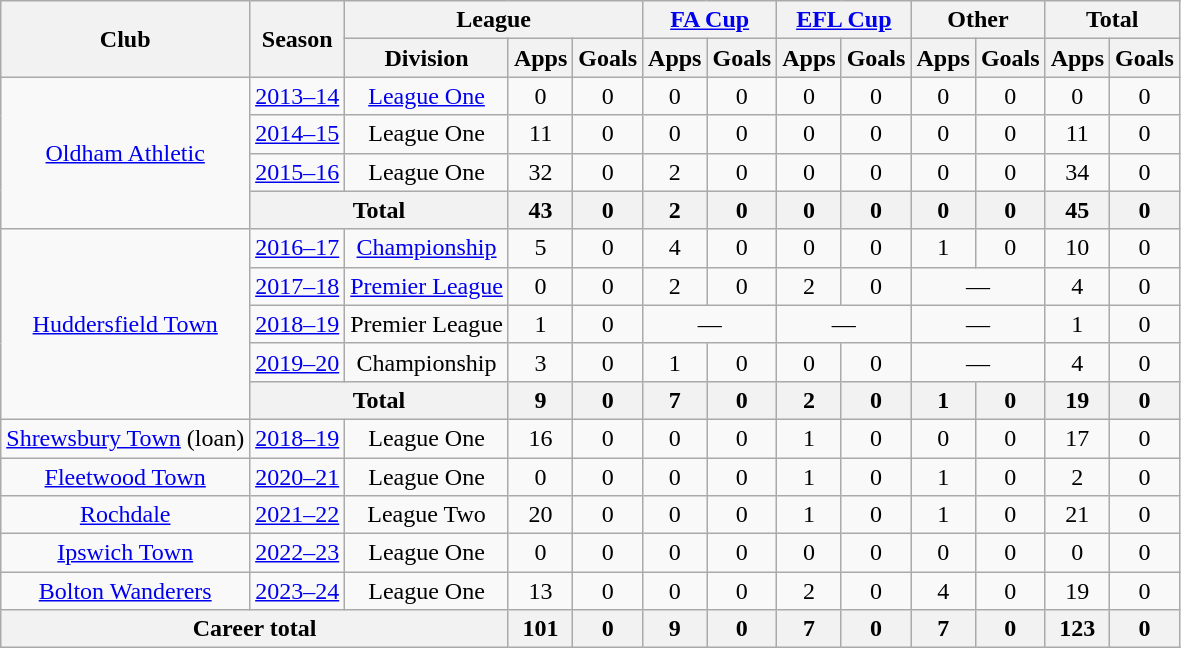<table class=wikitable style="text-align: center">
<tr>
<th rowspan=2>Club</th>
<th rowspan=2>Season</th>
<th colspan=3>League</th>
<th colspan=2><a href='#'>FA Cup</a></th>
<th colspan=2><a href='#'>EFL Cup</a></th>
<th colspan=2>Other</th>
<th colspan=2>Total</th>
</tr>
<tr>
<th>Division</th>
<th>Apps</th>
<th>Goals</th>
<th>Apps</th>
<th>Goals</th>
<th>Apps</th>
<th>Goals</th>
<th>Apps</th>
<th>Goals</th>
<th>Apps</th>
<th>Goals</th>
</tr>
<tr>
<td rowspan=4><a href='#'>Oldham Athletic</a></td>
<td><a href='#'>2013–14</a></td>
<td><a href='#'>League One</a></td>
<td>0</td>
<td>0</td>
<td>0</td>
<td>0</td>
<td>0</td>
<td>0</td>
<td>0</td>
<td>0</td>
<td>0</td>
<td>0</td>
</tr>
<tr>
<td><a href='#'>2014–15</a></td>
<td>League One</td>
<td>11</td>
<td>0</td>
<td>0</td>
<td>0</td>
<td>0</td>
<td>0</td>
<td>0</td>
<td>0</td>
<td>11</td>
<td>0</td>
</tr>
<tr>
<td><a href='#'>2015–16</a></td>
<td>League One</td>
<td>32</td>
<td>0</td>
<td>2</td>
<td>0</td>
<td>0</td>
<td>0</td>
<td>0</td>
<td>0</td>
<td>34</td>
<td>0</td>
</tr>
<tr>
<th colspan=2>Total</th>
<th>43</th>
<th>0</th>
<th>2</th>
<th>0</th>
<th>0</th>
<th>0</th>
<th>0</th>
<th>0</th>
<th>45</th>
<th>0</th>
</tr>
<tr>
<td rowspan=5><a href='#'>Huddersfield Town</a></td>
<td><a href='#'>2016–17</a></td>
<td><a href='#'>Championship</a></td>
<td>5</td>
<td>0</td>
<td>4</td>
<td>0</td>
<td>0</td>
<td>0</td>
<td>1</td>
<td>0</td>
<td>10</td>
<td>0</td>
</tr>
<tr>
<td><a href='#'>2017–18</a></td>
<td><a href='#'>Premier League</a></td>
<td>0</td>
<td>0</td>
<td>2</td>
<td>0</td>
<td>2</td>
<td>0</td>
<td colspan=2>—</td>
<td>4</td>
<td>0</td>
</tr>
<tr>
<td><a href='#'>2018–19</a></td>
<td>Premier League</td>
<td>1</td>
<td>0</td>
<td colspan=2>—</td>
<td colspan=2>—</td>
<td colspan=2>—</td>
<td>1</td>
<td>0</td>
</tr>
<tr>
<td><a href='#'>2019–20</a></td>
<td>Championship</td>
<td>3</td>
<td>0</td>
<td>1</td>
<td>0</td>
<td>0</td>
<td>0</td>
<td colspan=2>—</td>
<td>4</td>
<td>0</td>
</tr>
<tr>
<th colspan=2>Total</th>
<th>9</th>
<th>0</th>
<th>7</th>
<th>0</th>
<th>2</th>
<th>0</th>
<th>1</th>
<th>0</th>
<th>19</th>
<th>0</th>
</tr>
<tr>
<td><a href='#'>Shrewsbury Town</a> (loan)</td>
<td><a href='#'>2018–19</a></td>
<td>League One</td>
<td>16</td>
<td>0</td>
<td>0</td>
<td>0</td>
<td>1</td>
<td>0</td>
<td>0</td>
<td>0</td>
<td>17</td>
<td>0</td>
</tr>
<tr>
<td><a href='#'>Fleetwood Town</a></td>
<td><a href='#'>2020–21</a></td>
<td>League One</td>
<td>0</td>
<td>0</td>
<td>0</td>
<td>0</td>
<td>1</td>
<td>0</td>
<td>1</td>
<td>0</td>
<td>2</td>
<td>0</td>
</tr>
<tr>
<td><a href='#'>Rochdale</a></td>
<td><a href='#'>2021–22</a></td>
<td>League Two</td>
<td>20</td>
<td>0</td>
<td>0</td>
<td>0</td>
<td>1</td>
<td>0</td>
<td>1</td>
<td>0</td>
<td>21</td>
<td>0</td>
</tr>
<tr>
<td><a href='#'>Ipswich Town</a></td>
<td><a href='#'>2022–23</a></td>
<td>League One</td>
<td>0</td>
<td>0</td>
<td>0</td>
<td>0</td>
<td>0</td>
<td>0</td>
<td>0</td>
<td>0</td>
<td>0</td>
<td>0</td>
</tr>
<tr>
<td><a href='#'>Bolton Wanderers</a></td>
<td><a href='#'>2023–24</a></td>
<td>League One</td>
<td>13</td>
<td>0</td>
<td>0</td>
<td>0</td>
<td>2</td>
<td>0</td>
<td>4</td>
<td>0</td>
<td>19</td>
<td>0</td>
</tr>
<tr>
<th colspan=3>Career total</th>
<th>101</th>
<th>0</th>
<th>9</th>
<th>0</th>
<th>7</th>
<th>0</th>
<th>7</th>
<th>0</th>
<th>123</th>
<th>0</th>
</tr>
</table>
